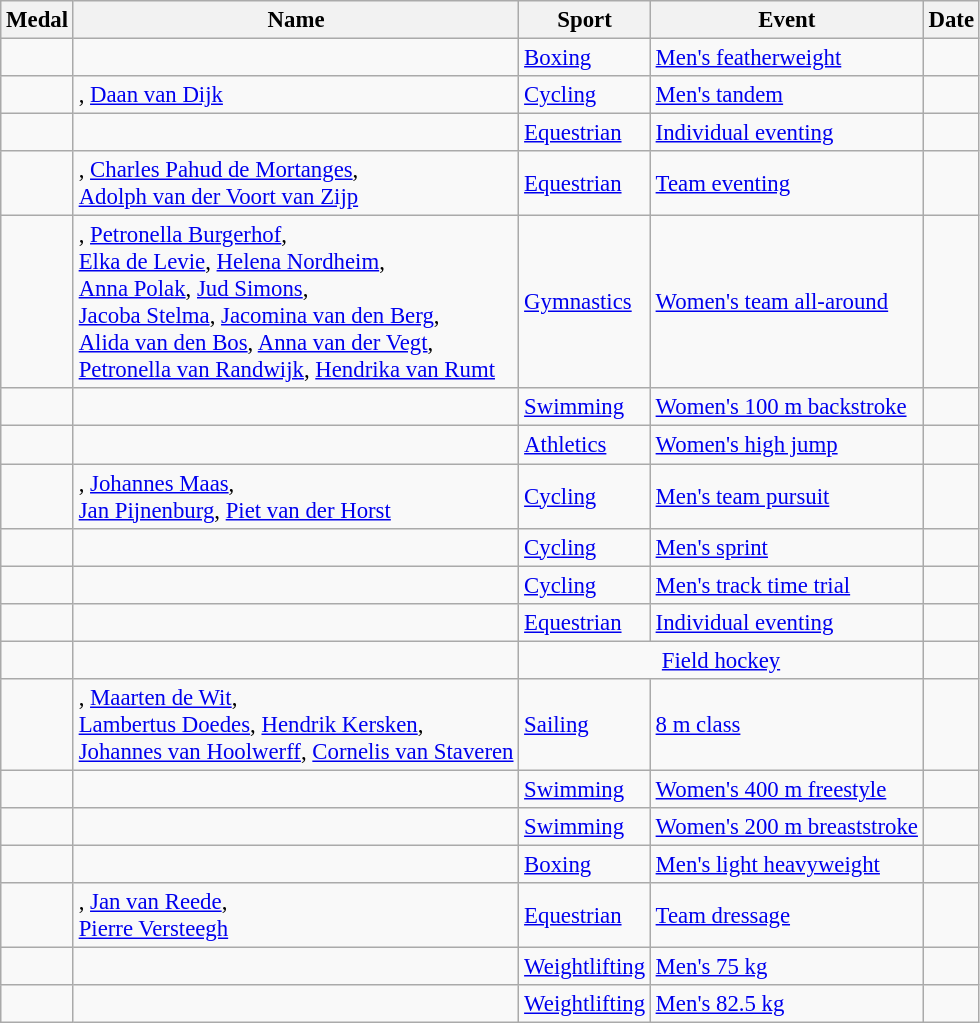<table class="wikitable sortable" style="font-size:95%">
<tr>
<th>Medal</th>
<th>Name</th>
<th>Sport</th>
<th>Event</th>
<th>Date</th>
</tr>
<tr>
<td></td>
<td></td>
<td><a href='#'>Boxing</a></td>
<td><a href='#'>Men's featherweight</a></td>
<td></td>
</tr>
<tr>
<td></td>
<td>, <a href='#'>Daan van Dijk</a></td>
<td><a href='#'>Cycling</a></td>
<td><a href='#'>Men's tandem</a></td>
<td></td>
</tr>
<tr>
<td></td>
<td></td>
<td><a href='#'>Equestrian</a></td>
<td><a href='#'>Individual eventing</a></td>
<td></td>
</tr>
<tr>
<td></td>
<td>, <a href='#'>Charles Pahud de Mortanges</a>,<br><a href='#'>Adolph van der Voort van Zijp</a></td>
<td><a href='#'>Equestrian</a></td>
<td><a href='#'>Team eventing</a></td>
<td></td>
</tr>
<tr>
<td></td>
<td>, <a href='#'>Petronella Burgerhof</a>,<br><a href='#'>Elka de Levie</a>, <a href='#'>Helena Nordheim</a>,<br><a href='#'>Anna Polak</a>, <a href='#'>Jud Simons</a>,<br><a href='#'>Jacoba Stelma</a>, <a href='#'>Jacomina van den Berg</a>,<br><a href='#'>Alida van den Bos</a>, <a href='#'>Anna van der Vegt</a>,<br><a href='#'>Petronella van Randwijk</a>, <a href='#'>Hendrika van Rumt</a></td>
<td><a href='#'>Gymnastics</a></td>
<td><a href='#'>Women's team all-around</a></td>
<td></td>
</tr>
<tr>
<td></td>
<td></td>
<td><a href='#'>Swimming</a></td>
<td><a href='#'>Women's 100 m backstroke</a></td>
<td></td>
</tr>
<tr>
<td></td>
<td></td>
<td><a href='#'>Athletics</a></td>
<td><a href='#'>Women's high jump</a></td>
<td></td>
</tr>
<tr>
<td></td>
<td>, <a href='#'>Johannes Maas</a>,<br><a href='#'>Jan Pijnenburg</a>, <a href='#'>Piet van der Horst</a></td>
<td><a href='#'>Cycling</a></td>
<td><a href='#'>Men's team pursuit</a></td>
<td></td>
</tr>
<tr>
<td></td>
<td></td>
<td><a href='#'>Cycling</a></td>
<td><a href='#'>Men's sprint</a></td>
<td></td>
</tr>
<tr>
<td></td>
<td></td>
<td><a href='#'>Cycling</a></td>
<td><a href='#'>Men's track time trial</a></td>
<td></td>
</tr>
<tr>
<td></td>
<td></td>
<td><a href='#'>Equestrian</a></td>
<td><a href='#'>Individual eventing</a></td>
<td></td>
</tr>
<tr>
<td></td>
<td><br></td>
<td colspan=2 align=center><a href='#'>Field hockey</a></td>
<td></td>
</tr>
<tr>
<td></td>
<td>, <a href='#'>Maarten de Wit</a>,<br><a href='#'>Lambertus Doedes</a>, <a href='#'>Hendrik Kersken</a>,<br><a href='#'>Johannes van Hoolwerff</a>, <a href='#'>Cornelis van Staveren</a></td>
<td><a href='#'>Sailing</a></td>
<td><a href='#'>8 m class</a></td>
<td></td>
</tr>
<tr>
<td></td>
<td></td>
<td><a href='#'>Swimming</a></td>
<td><a href='#'>Women's 400 m freestyle</a></td>
<td></td>
</tr>
<tr>
<td></td>
<td></td>
<td><a href='#'>Swimming</a></td>
<td><a href='#'>Women's 200 m breaststroke</a></td>
<td></td>
</tr>
<tr>
<td></td>
<td></td>
<td><a href='#'>Boxing</a></td>
<td><a href='#'>Men's light heavyweight</a></td>
<td></td>
</tr>
<tr>
<td></td>
<td>, <a href='#'>Jan van Reede</a>,<br><a href='#'>Pierre Versteegh</a></td>
<td><a href='#'>Equestrian</a></td>
<td><a href='#'>Team dressage</a></td>
<td></td>
</tr>
<tr>
<td></td>
<td></td>
<td><a href='#'>Weightlifting</a></td>
<td><a href='#'>Men's 75 kg</a></td>
<td></td>
</tr>
<tr>
<td></td>
<td></td>
<td><a href='#'>Weightlifting</a></td>
<td><a href='#'>Men's 82.5 kg</a></td>
<td></td>
</tr>
</table>
